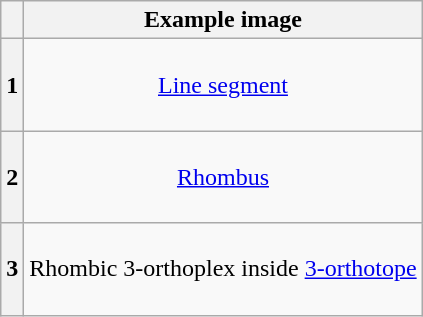<table class=wikitable>
<tr>
<th></th>
<th>Example image</th>
</tr>
<tr align=center>
<th>1</th>
<td><br><a href='#'>Line segment</a><br><br></td>
</tr>
<tr align=center>
<th>2</th>
<td><br><a href='#'>Rhombus</a><br><br></td>
</tr>
<tr align=center>
<th>3</th>
<td><br>Rhombic 3-orthoplex inside <a href='#'>3-orthotope</a><br><br></td>
</tr>
</table>
